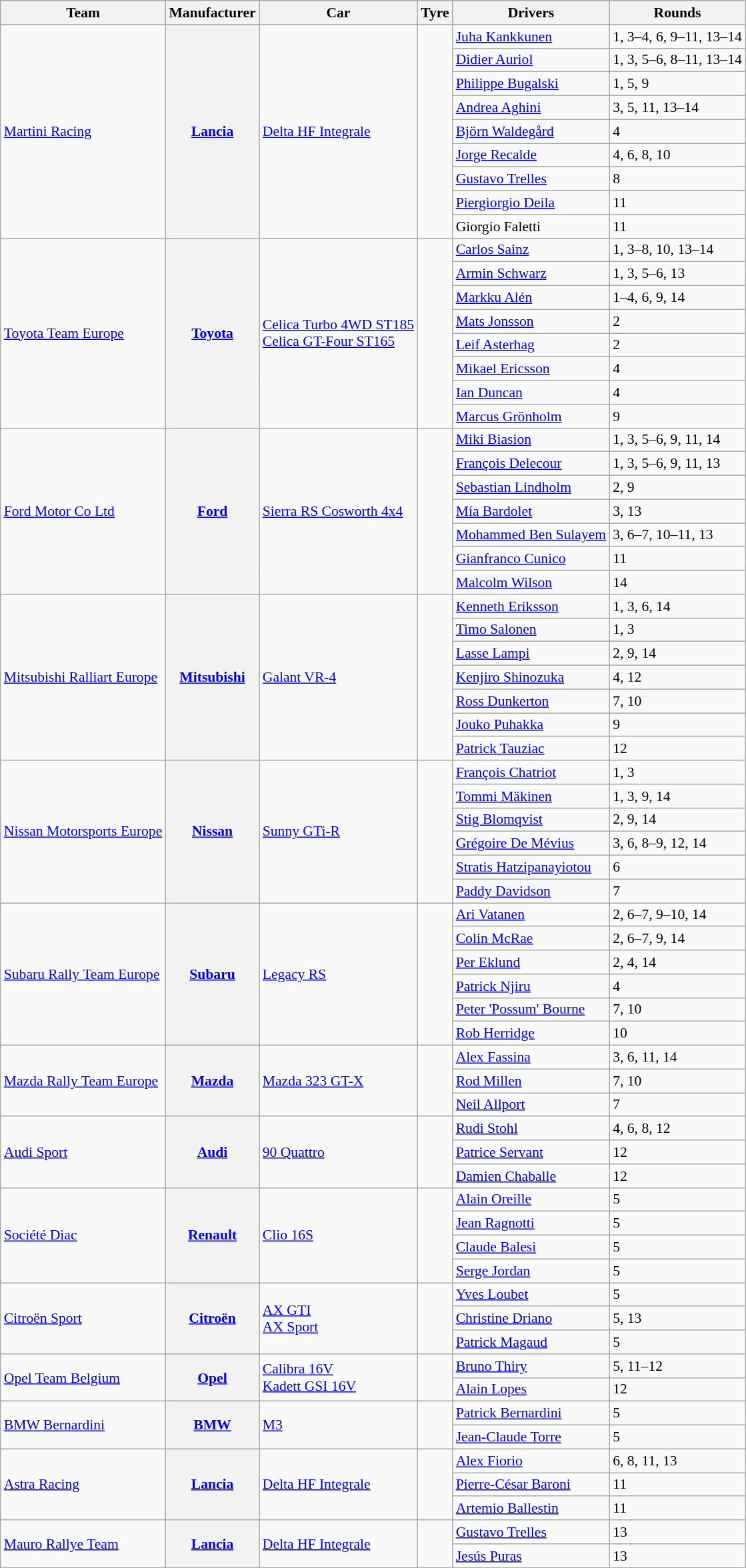<table class="wikitable" style="font-size: 90%">
<tr>
<th>Team</th>
<th>Manufacturer</th>
<th>Car</th>
<th>Tyre</th>
<th>Drivers</th>
<th>Rounds</th>
</tr>
<tr>
<td rowspan="9"> <a href='#'>Martini Racing</a></td>
<th rowspan="9"><a href='#'>Lancia</a></th>
<td rowspan="9"><a href='#'>Delta HF Integrale</a></td>
<td rowspan="9" align="center"></td>
<td> <a href='#'>Juha Kankkunen</a></td>
<td>1, 3–4, 6, 9–11, 13–14</td>
</tr>
<tr>
<td> <a href='#'>Didier Auriol</a></td>
<td>1, 3, 5–6, 8–11, 13–14</td>
</tr>
<tr>
<td> <a href='#'>Philippe Bugalski</a></td>
<td>1, 5, 9</td>
</tr>
<tr>
<td> <a href='#'>Andrea Aghini</a></td>
<td>3, 5, 11, 13–14</td>
</tr>
<tr>
<td> <a href='#'>Björn Waldegård</a></td>
<td>4</td>
</tr>
<tr>
<td> <a href='#'>Jorge Recalde</a></td>
<td>4, 6, 8, 10</td>
</tr>
<tr>
<td> <a href='#'>Gustavo Trelles</a></td>
<td>8</td>
</tr>
<tr>
<td> <a href='#'>Piergiorgio Deila</a></td>
<td>11</td>
</tr>
<tr>
<td> Giorgio Faletti</td>
<td>11</td>
</tr>
<tr>
<td rowspan="8"> <a href='#'>Toyota Team Europe</a></td>
<th rowspan="8"><a href='#'>Toyota</a></th>
<td rowspan="8"><a href='#'>Celica Turbo 4WD ST185</a><br><a href='#'>
Celica GT-Four ST165</a></td>
<td rowspan="8" align="center"></td>
<td> <a href='#'>Carlos Sainz</a></td>
<td>1, 3–8, 10, 13–14</td>
</tr>
<tr>
<td> <a href='#'>Armin Schwarz</a></td>
<td>1, 3, 5–6, 13</td>
</tr>
<tr>
<td> <a href='#'>Markku Alén</a></td>
<td>1–4, 6, 9, 14</td>
</tr>
<tr>
<td> <a href='#'>Mats Jonsson</a></td>
<td>2</td>
</tr>
<tr>
<td> <a href='#'>Leif Asterhag</a></td>
<td>2</td>
</tr>
<tr>
<td> <a href='#'>Mikael Ericsson</a></td>
<td>4</td>
</tr>
<tr>
<td> <a href='#'>Ian Duncan</a></td>
<td>4</td>
</tr>
<tr>
<td> <a href='#'>Marcus Grönholm</a></td>
<td>9</td>
</tr>
<tr>
<td rowspan="7"> <a href='#'>Ford Motor Co Ltd</a></td>
<th rowspan="7"><a href='#'>Ford</a></th>
<td rowspan="7"><a href='#'>Sierra RS Cosworth 4x4</a></td>
<td rowspan="7" align="center"></td>
<td> <a href='#'>Miki Biasion</a></td>
<td>1, 3, 5–6, 9, 11, 14</td>
</tr>
<tr>
<td> <a href='#'>François Delecour</a></td>
<td>1, 3, 5–6, 9, 11, 13</td>
</tr>
<tr>
<td> <a href='#'>Sebastian Lindholm</a></td>
<td>2, 9</td>
</tr>
<tr>
<td> <a href='#'>Mía Bardolet</a></td>
<td>3, 13</td>
</tr>
<tr>
<td> <a href='#'>Mohammed Ben Sulayem</a></td>
<td>3, 6–7, 10–11, 13</td>
</tr>
<tr>
<td> <a href='#'>Gianfranco Cunico</a></td>
<td>11</td>
</tr>
<tr>
<td> <a href='#'>Malcolm Wilson</a></td>
<td>14</td>
</tr>
<tr>
<td rowspan="7"> <a href='#'>Mitsubishi Ralliart Europe</a></td>
<th rowspan="7"><a href='#'>Mitsubishi</a></th>
<td rowspan="7"><a href='#'>Galant VR-4</a></td>
<td rowspan="7" align="center"></td>
<td> <a href='#'>Kenneth Eriksson</a></td>
<td>1, 3, 6, 14</td>
</tr>
<tr>
<td> <a href='#'>Timo Salonen</a></td>
<td>1, 3</td>
</tr>
<tr>
<td> <a href='#'>Lasse Lampi</a></td>
<td>2, 9, 14</td>
</tr>
<tr>
<td> <a href='#'>Kenjiro Shinozuka</a></td>
<td>4, 12</td>
</tr>
<tr>
<td> <a href='#'>Ross Dunkerton</a></td>
<td>7, 10</td>
</tr>
<tr>
<td> <a href='#'>Jouko Puhakka</a></td>
<td>9</td>
</tr>
<tr>
<td> <a href='#'>Patrick Tauziac</a></td>
<td>12</td>
</tr>
<tr>
<td rowspan="6"> <a href='#'>Nissan Motorsports Europe</a></td>
<th rowspan="6"><a href='#'>Nissan</a></th>
<td rowspan="6"><a href='#'>Sunny GTi-R</a></td>
<td rowspan="6" align="center"></td>
<td> <a href='#'>François Chatriot</a></td>
<td>1, 3</td>
</tr>
<tr>
<td> <a href='#'>Tommi Mäkinen</a></td>
<td>1, 3, 9, 14</td>
</tr>
<tr>
<td> <a href='#'>Stig Blomqvist</a></td>
<td>2, 9, 14</td>
</tr>
<tr>
<td> <a href='#'>Grégoire De Mévius</a></td>
<td>3, 6, 8–9, 12, 14</td>
</tr>
<tr>
<td> <a href='#'>Stratis Hatzipanayiotou</a></td>
<td>6</td>
</tr>
<tr>
<td> <a href='#'>Paddy Davidson</a></td>
<td>7</td>
</tr>
<tr>
<td rowspan="6"> <a href='#'>Subaru Rally Team Europe</a></td>
<th rowspan="6"><a href='#'>Subaru</a></th>
<td rowspan="6"><a href='#'>Legacy RS</a></td>
<td rowspan="6" align="center"><br></td>
<td> <a href='#'>Ari Vatanen</a></td>
<td>2, 6–7, 9–10, 14</td>
</tr>
<tr>
<td> <a href='#'>Colin McRae</a></td>
<td>2, 6–7, 9, 14</td>
</tr>
<tr>
<td> <a href='#'>Per Eklund</a></td>
<td>2, 4, 14</td>
</tr>
<tr>
<td> <a href='#'>Patrick Njiru</a></td>
<td>4</td>
</tr>
<tr>
<td> <a href='#'>Peter 'Possum' Bourne</a></td>
<td>7, 10</td>
</tr>
<tr>
<td> <a href='#'>Rob Herridge</a></td>
<td>10</td>
</tr>
<tr>
<td rowspan="3"> <a href='#'>Mazda Rally Team Europe</a></td>
<th rowspan="3"><a href='#'>Mazda</a></th>
<td rowspan="3"><a href='#'>Mazda 323 GT-X</a></td>
<td rowspan="3" align="center"></td>
<td> <a href='#'>Alex Fassina</a></td>
<td>3, 6, 11, 14</td>
</tr>
<tr>
<td> <a href='#'>Rod Millen</a></td>
<td>7, 10</td>
</tr>
<tr>
<td> <a href='#'>Neil Allport</a></td>
<td>7</td>
</tr>
<tr>
<td rowspan="3"> <a href='#'>Audi Sport</a></td>
<th rowspan="3"><a href='#'>Audi</a></th>
<td rowspan="3"><a href='#'>90 Quattro</a></td>
<td rowspan="3" align="center"></td>
<td> <a href='#'>Rudi Stohl</a></td>
<td>4, 6, 8, 12</td>
</tr>
<tr>
<td> <a href='#'>Patrice Servant</a></td>
<td>12</td>
</tr>
<tr>
<td> <a href='#'>Damien Chaballe</a></td>
<td>12</td>
</tr>
<tr>
<td rowspan="4"> <a href='#'>Société Diac</a></td>
<th rowspan="4"><a href='#'>Renault</a></th>
<td rowspan="4"><a href='#'>Clio 16S</a></td>
<td rowspan="4" align="center"></td>
<td> <a href='#'>Alain Oreille</a></td>
<td>5</td>
</tr>
<tr>
<td> <a href='#'>Jean Ragnotti</a></td>
<td>5</td>
</tr>
<tr>
<td> <a href='#'>Claude Balesi</a></td>
<td>5</td>
</tr>
<tr>
<td> <a href='#'>Serge Jordan</a></td>
<td>5</td>
</tr>
<tr>
<td rowspan="3"> <a href='#'>Citroën Sport</a></td>
<th rowspan="3"><a href='#'>Citroën</a></th>
<td rowspan="3"><a href='#'>AX GTI</a><br><a href='#'>AX Sport</a></td>
<td rowspan="3" align="center"></td>
<td> <a href='#'>Yves Loubet</a></td>
<td>5</td>
</tr>
<tr>
<td> <a href='#'>Christine Driano</a></td>
<td>5, 13</td>
</tr>
<tr>
<td> <a href='#'>Patrick Magaud</a></td>
<td>5</td>
</tr>
<tr>
<td rowspan="2"> <a href='#'>Opel Team Belgium</a></td>
<th rowspan="2"><a href='#'>Opel</a></th>
<td rowspan="2"><a href='#'>Calibra 16V</a><br><a href='#'>Kadett GSI 16V</a></td>
<td rowspan="2" align="center"></td>
<td> <a href='#'>Bruno Thiry</a></td>
<td>5, 11–12</td>
</tr>
<tr>
<td> <a href='#'>Alain Lopes</a></td>
<td>12</td>
</tr>
<tr>
<td rowspan="2"> <a href='#'>BMW Bernardini</a></td>
<th rowspan="2"><a href='#'>BMW</a></th>
<td rowspan="2"><a href='#'>M3</a></td>
<td rowspan="2" align="center"></td>
<td> <a href='#'>Patrick Bernardini</a></td>
<td>5</td>
</tr>
<tr>
<td> <a href='#'>Jean-Claude Torre</a></td>
<td>5</td>
</tr>
<tr>
<td rowspan="3"> <a href='#'>Astra Racing</a></td>
<th rowspan="3"><a href='#'>Lancia</a></th>
<td rowspan="3"><a href='#'>Delta HF Integrale</a></td>
<td rowspan="3" align="center"></td>
<td> <a href='#'>Alex Fiorio</a></td>
<td>6, 8, 11, 13</td>
</tr>
<tr>
<td> <a href='#'>Pierre-César Baroni</a></td>
<td>11</td>
</tr>
<tr>
<td> <a href='#'>Artemio Ballestin</a></td>
<td>11</td>
</tr>
<tr>
<td rowspan="2"> <a href='#'>Mauro Rallye Team</a></td>
<th rowspan="2"><a href='#'>Lancia</a></th>
<td rowspan="2"><a href='#'>Delta HF Integrale</a></td>
<td rowspan="2" align="center"></td>
<td> <a href='#'>Gustavo Trelles</a></td>
<td>13</td>
</tr>
<tr>
<td> <a href='#'>Jesús Puras</a></td>
<td>13</td>
</tr>
<tr>
</tr>
</table>
